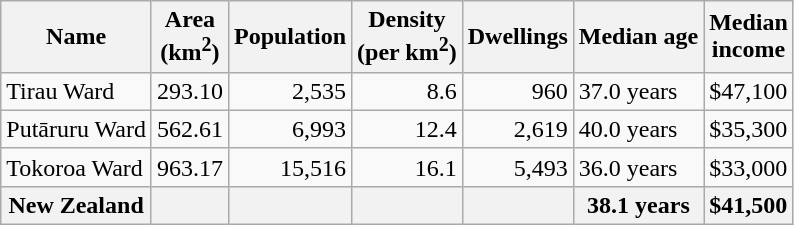<table class="wikitable">
<tr>
<th>Name</th>
<th>Area<br>(km<sup>2</sup>)</th>
<th>Population</th>
<th>Density<br>(per km<sup>2</sup>)</th>
<th>Dwellings</th>
<th>Median age</th>
<th>Median<br>income</th>
</tr>
<tr>
<td>Tirau Ward</td>
<td style="text-align:right;">293.10</td>
<td style="text-align:right;">2,535</td>
<td style="text-align:right;">8.6</td>
<td style="text-align:right;">960</td>
<td>37.0 years</td>
<td>$47,100</td>
</tr>
<tr>
<td>Putāruru Ward</td>
<td style="text-align:right;">562.61</td>
<td style="text-align:right;">6,993</td>
<td style="text-align:right;">12.4</td>
<td style="text-align:right;">2,619</td>
<td>40.0 years</td>
<td>$35,300</td>
</tr>
<tr>
<td>Tokoroa Ward</td>
<td style="text-align:right;">963.17</td>
<td style="text-align:right;">15,516</td>
<td style="text-align:right;">16.1</td>
<td style="text-align:right;">5,493</td>
<td>36.0 years</td>
<td>$33,000</td>
</tr>
<tr>
<th>New Zealand</th>
<th></th>
<th></th>
<th></th>
<th></th>
<th>38.1 years</th>
<th style="text-align:left;">$41,500</th>
</tr>
</table>
